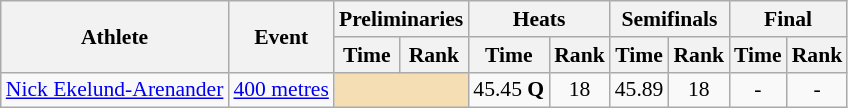<table class=wikitable style="font-size:90%;">
<tr>
<th rowspan="2">Athlete</th>
<th rowspan="2">Event</th>
<th colspan="2">Preliminaries</th>
<th colspan="2">Heats</th>
<th colspan="2">Semifinals</th>
<th colspan="2">Final</th>
</tr>
<tr>
<th>Time</th>
<th>Rank</th>
<th>Time</th>
<th>Rank</th>
<th>Time</th>
<th>Rank</th>
<th>Time</th>
<th>Rank</th>
</tr>
<tr style="border-top: single;">
<td><a href='#'>Nick Ekelund-Arenander</a></td>
<td><a href='#'>400 metres</a></td>
<td colspan= 2 bgcolor="wheat"></td>
<td align=center>45.45 <strong>Q</strong></td>
<td align=center>18</td>
<td align=center>45.89</td>
<td align=center>18</td>
<td align=center>-</td>
<td align=center>-</td>
</tr>
</table>
